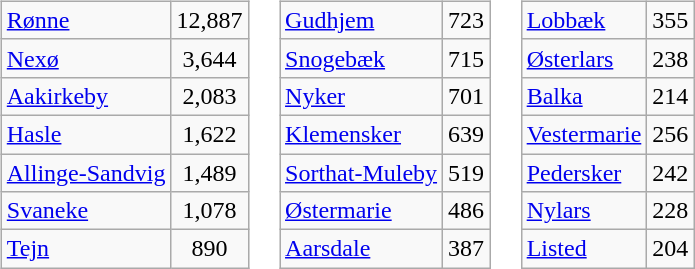<table>
<tr ---- valign="top">
<td><br><table class="wikitable">
<tr>
<td><a href='#'>Rønne</a></td>
<td align="center">12,887</td>
</tr>
<tr>
<td><a href='#'>Nexø</a></td>
<td align="center">3,644</td>
</tr>
<tr>
<td><a href='#'>Aakirkeby</a></td>
<td align="center">2,083</td>
</tr>
<tr>
<td><a href='#'>Hasle</a></td>
<td align="center">1,622</td>
</tr>
<tr>
<td><a href='#'>Allinge-Sandvig</a></td>
<td align="center">1,489</td>
</tr>
<tr>
<td><a href='#'>Svaneke</a></td>
<td align="center">1,078</td>
</tr>
<tr>
<td><a href='#'>Tejn</a></td>
<td align="center">890</td>
</tr>
</table>
</td>
<td><br><table class="wikitable">
<tr>
<td><a href='#'>Gudhjem</a></td>
<td align="center">723</td>
</tr>
<tr>
<td><a href='#'>Snogebæk</a></td>
<td align="center">715</td>
</tr>
<tr>
<td><a href='#'>Nyker</a></td>
<td align="center">701</td>
</tr>
<tr>
<td><a href='#'>Klemensker</a></td>
<td align="center">639</td>
</tr>
<tr>
<td><a href='#'>Sorthat-Muleby</a></td>
<td align="center">519</td>
</tr>
<tr>
<td><a href='#'>Østermarie</a></td>
<td align="center">486</td>
</tr>
<tr>
<td><a href='#'>Aarsdale</a></td>
<td align="center">387</td>
</tr>
</table>
</td>
<td><br><table class="wikitable">
<tr>
<td><a href='#'>Lobbæk</a></td>
<td align="center">355</td>
</tr>
<tr>
<td><a href='#'>Østerlars</a></td>
<td align="center">238</td>
</tr>
<tr>
<td><a href='#'>Balka</a></td>
<td align="center">214</td>
</tr>
<tr>
<td><a href='#'>Vestermarie</a></td>
<td align="center">256</td>
</tr>
<tr>
<td><a href='#'>Pedersker</a></td>
<td align="center">242</td>
</tr>
<tr>
<td><a href='#'>Nylars</a></td>
<td align="center">228</td>
</tr>
<tr>
<td><a href='#'>Listed</a></td>
<td align="center">204</td>
</tr>
</table>
</td>
<td valign="top" width="15%"><br><br></td>
</tr>
</table>
